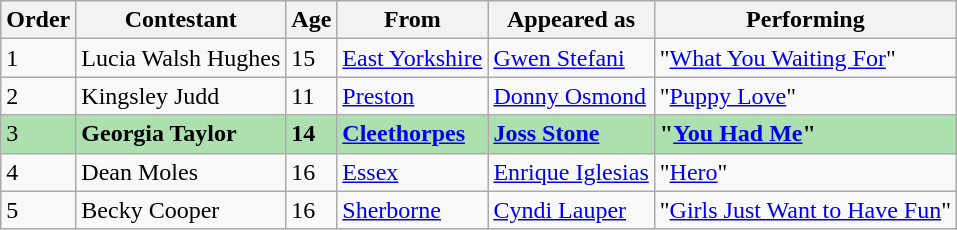<table class="wikitable">
<tr>
<th>Order</th>
<th>Contestant</th>
<th>Age</th>
<th>From</th>
<th>Appeared as</th>
<th>Performing</th>
</tr>
<tr>
<td>1</td>
<td>Lucia Walsh Hughes</td>
<td>15</td>
<td><a href='#'>East Yorkshire</a></td>
<td><a href='#'>Gwen Stefani</a></td>
<td>"<a href='#'>What You Waiting For</a>"</td>
</tr>
<tr>
<td>2</td>
<td>Kingsley Judd</td>
<td>11</td>
<td><a href='#'>Preston</a></td>
<td><a href='#'>Donny Osmond</a></td>
<td>"<a href='#'>Puppy Love</a>"</td>
</tr>
<tr style="background:#ACE1AF;">
<td>3</td>
<td><strong>Georgia Taylor</strong></td>
<td><strong>14</strong></td>
<td><strong><a href='#'>Cleethorpes</a></strong></td>
<td><strong><a href='#'>Joss Stone</a></strong></td>
<td><strong>"<a href='#'>You Had Me</a>"</strong></td>
</tr>
<tr>
<td>4</td>
<td>Dean Moles</td>
<td>16</td>
<td><a href='#'>Essex</a></td>
<td><a href='#'>Enrique Iglesias</a></td>
<td>"<a href='#'>Hero</a>"</td>
</tr>
<tr>
<td>5</td>
<td>Becky Cooper</td>
<td>16</td>
<td><a href='#'>Sherborne</a></td>
<td><a href='#'>Cyndi Lauper</a></td>
<td>"<a href='#'>Girls Just Want to Have Fun</a>"</td>
</tr>
</table>
